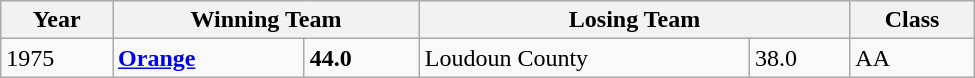<table class="wikitable collapsible collapsed" style="width:650px;">
<tr>
<th>Year</th>
<th colspan=2>Winning Team</th>
<th colspan=2>Losing Team</th>
<th>Class</th>
</tr>
<tr>
<td>1975</td>
<td><strong><a href='#'>Orange</a></strong></td>
<td><strong>44.0</strong></td>
<td>Loudoun County</td>
<td>38.0</td>
<td>AA</td>
</tr>
</table>
